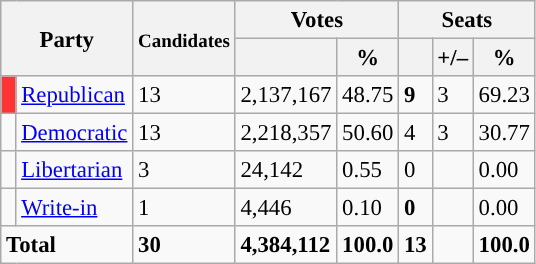<table class="wikitable" style="font-size: 95%;">
<tr>
<th colspan="2" rowspan="2">Party</th>
<th rowspan="2"><small>Candi</small><small>dates</small></th>
<th colspan="2">Votes</th>
<th colspan="3">Seats</th>
</tr>
<tr>
<th></th>
<th>%</th>
<th></th>
<th>+/–</th>
<th>%</th>
</tr>
<tr>
<th style="background-color:#FF3333; width: 3px"></th>
<td align="left"><a href='#'>Republican</a></td>
<td>13</td>
<td>2,137,167</td>
<td>48.75</td>
<td><strong>9</strong></td>
<td> 3</td>
<td>69.23</td>
</tr>
<tr>
<td style="background:"></td>
<td align="left"><a href='#'>Democratic</a></td>
<td>13</td>
<td>2,218,357</td>
<td>50.60</td>
<td>4</td>
<td> 3</td>
<td>30.77</td>
</tr>
<tr>
<td style="background:"></td>
<td align="left"><a href='#'>Libertarian</a></td>
<td>3</td>
<td>24,142</td>
<td>0.55</td>
<td>0</td>
<td></td>
<td>0.00</td>
</tr>
<tr>
<td style="background:"></td>
<td align="left"><a href='#'>Write-in</a></td>
<td>1</td>
<td>4,446</td>
<td>0.10</td>
<td><strong>0</strong></td>
<td></td>
<td>0.00</td>
</tr>
<tr style="font-weight:bold">
<td colspan="2" align="left">Total</td>
<td>30</td>
<td>4,384,112</td>
<td>100.0</td>
<td>13</td>
<td></td>
<td>100.0</td>
</tr>
</table>
